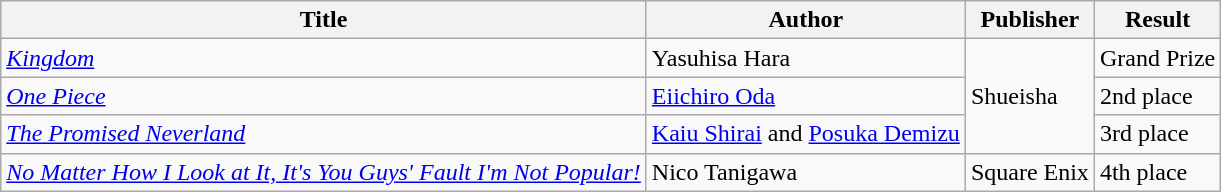<table class="wikitable">
<tr>
<th>Title</th>
<th>Author</th>
<th>Publisher</th>
<th>Result</th>
</tr>
<tr>
<td><em><a href='#'>Kingdom</a></em></td>
<td>Yasuhisa Hara</td>
<td rowspan="3">Shueisha</td>
<td>Grand Prize</td>
</tr>
<tr>
<td><em><a href='#'>One Piece</a></em></td>
<td><a href='#'>Eiichiro Oda</a></td>
<td>2nd place</td>
</tr>
<tr>
<td><em><a href='#'>The Promised Neverland</a></em></td>
<td><a href='#'>Kaiu Shirai</a> and <a href='#'>Posuka Demizu</a></td>
<td>3rd place</td>
</tr>
<tr>
<td><em><a href='#'>No Matter How I Look at It, It's You Guys' Fault I'm Not Popular!</a></em></td>
<td>Nico Tanigawa</td>
<td>Square Enix</td>
<td>4th place</td>
</tr>
</table>
